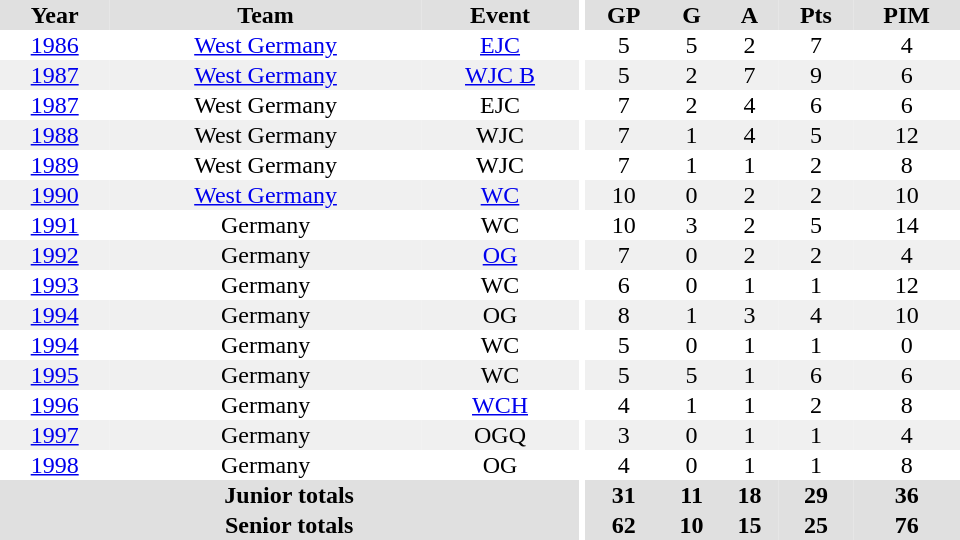<table border="0" cellpadding="1" cellspacing="0" ID="Table3" style="text-align:center; width:40em">
<tr ALIGN="center" bgcolor="#e0e0e0">
<th>Year</th>
<th>Team</th>
<th>Event</th>
<th rowspan="99" bgcolor="#ffffff"></th>
<th>GP</th>
<th>G</th>
<th>A</th>
<th>Pts</th>
<th>PIM</th>
</tr>
<tr>
<td><a href='#'>1986</a></td>
<td><a href='#'>West Germany</a></td>
<td><a href='#'>EJC</a></td>
<td>5</td>
<td>5</td>
<td>2</td>
<td>7</td>
<td>4</td>
</tr>
<tr bgcolor="#f0f0f0">
<td><a href='#'>1987</a></td>
<td><a href='#'>West Germany</a></td>
<td><a href='#'>WJC B</a></td>
<td>5</td>
<td>2</td>
<td>7</td>
<td>9</td>
<td>6</td>
</tr>
<tr>
<td><a href='#'>1987</a></td>
<td>West Germany</td>
<td>EJC</td>
<td>7</td>
<td>2</td>
<td>4</td>
<td>6</td>
<td>6</td>
</tr>
<tr bgcolor="#f0f0f0">
<td><a href='#'>1988</a></td>
<td>West Germany</td>
<td>WJC</td>
<td>7</td>
<td>1</td>
<td>4</td>
<td>5</td>
<td>12</td>
</tr>
<tr>
<td><a href='#'>1989</a></td>
<td>West Germany</td>
<td>WJC</td>
<td>7</td>
<td>1</td>
<td>1</td>
<td>2</td>
<td>8</td>
</tr>
<tr bgcolor="#f0f0f0">
<td><a href='#'>1990</a></td>
<td><a href='#'>West Germany</a></td>
<td><a href='#'>WC</a></td>
<td>10</td>
<td>0</td>
<td>2</td>
<td>2</td>
<td>10</td>
</tr>
<tr>
<td><a href='#'>1991</a></td>
<td>Germany</td>
<td>WC</td>
<td>10</td>
<td>3</td>
<td>2</td>
<td>5</td>
<td>14</td>
</tr>
<tr bgcolor="#f0f0f0">
<td><a href='#'>1992</a></td>
<td>Germany</td>
<td><a href='#'>OG</a></td>
<td>7</td>
<td>0</td>
<td>2</td>
<td>2</td>
<td>4</td>
</tr>
<tr>
<td><a href='#'>1993</a></td>
<td>Germany</td>
<td>WC</td>
<td>6</td>
<td>0</td>
<td>1</td>
<td>1</td>
<td>12</td>
</tr>
<tr bgcolor="#f0f0f0">
<td><a href='#'>1994</a></td>
<td>Germany</td>
<td>OG</td>
<td>8</td>
<td>1</td>
<td>3</td>
<td>4</td>
<td>10</td>
</tr>
<tr>
<td><a href='#'>1994</a></td>
<td>Germany</td>
<td>WC</td>
<td>5</td>
<td>0</td>
<td>1</td>
<td>1</td>
<td>0</td>
</tr>
<tr bgcolor="#f0f0f0">
<td><a href='#'>1995</a></td>
<td>Germany</td>
<td>WC</td>
<td>5</td>
<td>5</td>
<td>1</td>
<td>6</td>
<td>6</td>
</tr>
<tr>
<td><a href='#'>1996</a></td>
<td>Germany</td>
<td><a href='#'>WCH</a></td>
<td>4</td>
<td>1</td>
<td>1</td>
<td>2</td>
<td>8</td>
</tr>
<tr bgcolor="#f0f0f0">
<td><a href='#'>1997</a></td>
<td>Germany</td>
<td>OGQ</td>
<td>3</td>
<td>0</td>
<td>1</td>
<td>1</td>
<td>4</td>
</tr>
<tr>
<td><a href='#'>1998</a></td>
<td>Germany</td>
<td>OG</td>
<td>4</td>
<td>0</td>
<td>1</td>
<td>1</td>
<td>8</td>
</tr>
<tr bgcolor="#e0e0e0">
<th colspan="3">Junior totals</th>
<th>31</th>
<th>11</th>
<th>18</th>
<th>29</th>
<th>36</th>
</tr>
<tr bgcolor="#e0e0e0">
<th colspan="3">Senior totals</th>
<th>62</th>
<th>10</th>
<th>15</th>
<th>25</th>
<th>76</th>
</tr>
</table>
